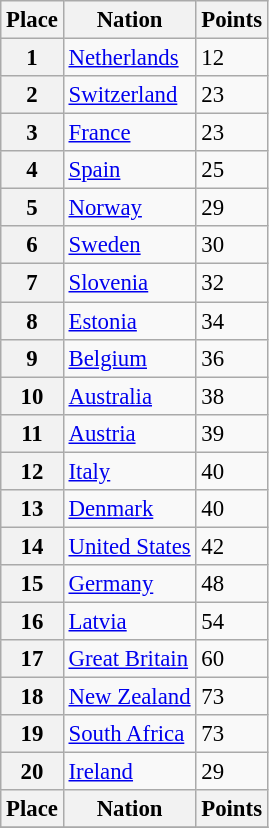<table class="wikitable" style="font-size: 95%">
<tr>
<th>Place</th>
<th>Nation</th>
<th>Points</th>
</tr>
<tr>
<th>1</th>
<td> <a href='#'>Netherlands</a></td>
<td>12</td>
</tr>
<tr>
<th>2</th>
<td> <a href='#'>Switzerland</a></td>
<td>23</td>
</tr>
<tr>
<th>3</th>
<td> <a href='#'>France</a></td>
<td>23</td>
</tr>
<tr>
<th>4</th>
<td> <a href='#'>Spain</a></td>
<td>25</td>
</tr>
<tr>
<th>5</th>
<td> <a href='#'>Norway</a></td>
<td>29</td>
</tr>
<tr>
<th>6</th>
<td> <a href='#'>Sweden</a></td>
<td>30</td>
</tr>
<tr>
<th>7</th>
<td> <a href='#'>Slovenia</a></td>
<td>32</td>
</tr>
<tr>
<th>8</th>
<td> <a href='#'>Estonia</a></td>
<td>34</td>
</tr>
<tr>
<th>9</th>
<td> <a href='#'>Belgium</a></td>
<td>36</td>
</tr>
<tr>
<th>10</th>
<td> <a href='#'>Australia</a></td>
<td>38</td>
</tr>
<tr>
<th>11</th>
<td> <a href='#'>Austria</a></td>
<td>39</td>
</tr>
<tr>
<th>12</th>
<td> <a href='#'>Italy</a></td>
<td>40</td>
</tr>
<tr>
<th>13</th>
<td> <a href='#'>Denmark</a></td>
<td>40</td>
</tr>
<tr>
<th>14</th>
<td> <a href='#'>United States</a></td>
<td>42</td>
</tr>
<tr>
<th>15</th>
<td> <a href='#'>Germany</a></td>
<td>48</td>
</tr>
<tr>
<th>16</th>
<td> <a href='#'>Latvia</a></td>
<td>54</td>
</tr>
<tr>
<th>17</th>
<td> <a href='#'>Great Britain</a></td>
<td>60</td>
</tr>
<tr>
<th>18</th>
<td> <a href='#'>New Zealand</a></td>
<td>73</td>
</tr>
<tr>
<th>19</th>
<td> <a href='#'>South Africa</a></td>
<td>73</td>
</tr>
<tr>
<th>20</th>
<td> <a href='#'>Ireland</a></td>
<td>29</td>
</tr>
<tr>
<th>Place</th>
<th>Nation</th>
<th>Points</th>
</tr>
<tr>
</tr>
</table>
